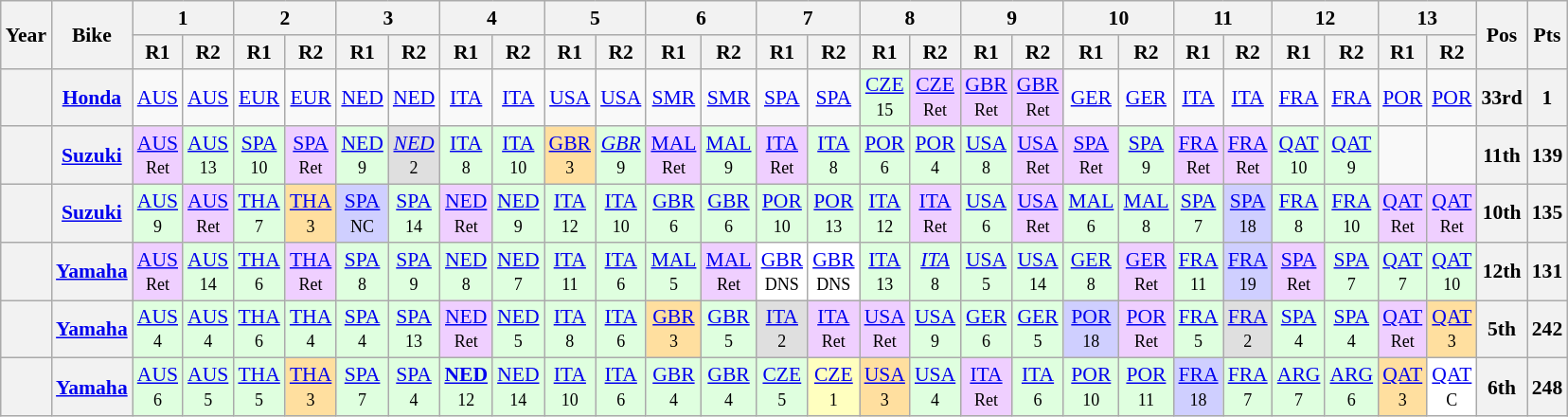<table class="wikitable" style="text-align:center; font-size:90%;">
<tr>
<th rowspan="2">Year</th>
<th rowspan="2">Bike</th>
<th colspan="2">1</th>
<th colspan="2">2</th>
<th colspan="2">3</th>
<th colspan="2">4</th>
<th colspan="2">5</th>
<th colspan="2">6</th>
<th colspan="2">7</th>
<th colspan="2">8</th>
<th colspan="2">9</th>
<th colspan="2">10</th>
<th colspan="2">11</th>
<th colspan="2">12</th>
<th colspan="2">13</th>
<th rowspan="2">Pos</th>
<th rowspan="2">Pts</th>
</tr>
<tr>
<th>R1</th>
<th>R2</th>
<th>R1</th>
<th>R2</th>
<th>R1</th>
<th>R2</th>
<th>R1</th>
<th>R2</th>
<th>R1</th>
<th>R2</th>
<th>R1</th>
<th>R2</th>
<th>R1</th>
<th>R2</th>
<th>R1</th>
<th>R2</th>
<th>R1</th>
<th>R2</th>
<th>R1</th>
<th>R2</th>
<th>R1</th>
<th>R2</th>
<th>R1</th>
<th>R2</th>
<th>R1</th>
<th>R2</th>
</tr>
<tr>
<th></th>
<th><a href='#'>Honda</a></th>
<td><a href='#'>AUS</a></td>
<td><a href='#'>AUS</a></td>
<td><a href='#'>EUR</a></td>
<td><a href='#'>EUR</a></td>
<td><a href='#'>NED</a></td>
<td><a href='#'>NED</a></td>
<td><a href='#'>ITA</a></td>
<td><a href='#'>ITA</a></td>
<td><a href='#'>USA</a></td>
<td><a href='#'>USA</a></td>
<td><a href='#'>SMR</a></td>
<td><a href='#'>SMR</a></td>
<td><a href='#'>SPA</a></td>
<td><a href='#'>SPA</a></td>
<td style="background:#dfffdf;"><a href='#'>CZE</a><br><small>15</small></td>
<td style="background:#efcfff;"><a href='#'>CZE</a><br><small>Ret</small></td>
<td style="background:#efcfff;"><a href='#'>GBR</a><br><small>Ret</small></td>
<td style="background:#efcfff;"><a href='#'>GBR</a><br><small>Ret</small></td>
<td><a href='#'>GER</a></td>
<td><a href='#'>GER</a></td>
<td><a href='#'>ITA</a></td>
<td><a href='#'>ITA</a></td>
<td><a href='#'>FRA</a></td>
<td><a href='#'>FRA</a></td>
<td><a href='#'>POR</a></td>
<td><a href='#'>POR</a></td>
<th>33rd</th>
<th>1</th>
</tr>
<tr>
<th></th>
<th><a href='#'>Suzuki</a></th>
<td style="background:#efcfff;"><a href='#'>AUS</a><br><small>Ret</small></td>
<td style="background:#dfffdf;"><a href='#'>AUS</a><br><small>13</small></td>
<td style="background:#dfffdf;"><a href='#'>SPA</a><br><small>10</small></td>
<td style="background:#efcfff;"><a href='#'>SPA</a><br><small>Ret</small></td>
<td style="background:#dfffdf;"><a href='#'>NED</a><br><small>9</small></td>
<td style="background:#dfdfdf;"><em><a href='#'>NED</a></em><br><small>2</small></td>
<td style="background:#dfffdf;"><a href='#'>ITA</a><br><small>8</small></td>
<td style="background:#dfffdf;"><a href='#'>ITA</a><br><small>10</small></td>
<td style="background:#ffdf9f;"><a href='#'>GBR</a><br><small>3</small></td>
<td style="background:#dfffdf;"><em><a href='#'>GBR</a></em><br><small>9</small></td>
<td style="background:#efcfff;"><a href='#'>MAL</a><br><small>Ret</small></td>
<td style="background:#dfffdf;"><a href='#'>MAL</a><br><small>9</small></td>
<td style="background:#efcfff;"><a href='#'>ITA</a><br><small>Ret</small></td>
<td style="background:#dfffdf;"><a href='#'>ITA</a><br><small>8</small></td>
<td style="background:#dfffdf;"><a href='#'>POR</a><br><small>6</small></td>
<td style="background:#dfffdf;"><a href='#'>POR</a><br><small>4</small></td>
<td style="background:#dfffdf;"><a href='#'>USA</a><br><small>8</small></td>
<td style="background:#efcfff;"><a href='#'>USA</a><br><small>Ret</small></td>
<td style="background:#efcfff;"><a href='#'>SPA</a><br><small>Ret</small></td>
<td style="background:#dfffdf;"><a href='#'>SPA</a><br><small>9</small></td>
<td style="background:#efcfff;"><a href='#'>FRA</a><br><small>Ret</small></td>
<td style="background:#efcfff;"><a href='#'>FRA</a><br><small>Ret</small></td>
<td style="background:#dfffdf;"><a href='#'>QAT</a><br><small>10</small></td>
<td style="background:#dfffdf;"><a href='#'>QAT</a><br><small>9</small></td>
<td></td>
<td></td>
<th>11th</th>
<th>139</th>
</tr>
<tr>
<th></th>
<th><a href='#'>Suzuki</a></th>
<td style="background:#dfffdf;"><a href='#'>AUS</a><br><small>9</small></td>
<td style="background:#efcfff;"><a href='#'>AUS</a><br><small>Ret</small></td>
<td style="background:#dfffdf;"><a href='#'>THA</a><br><small>7</small></td>
<td style="background:#ffdf9f;"><a href='#'>THA</a><br><small>3</small></td>
<td style="background:#CFCFFF;"><a href='#'>SPA</a><br><small>NC</small></td>
<td style="background:#dfffdf;"><a href='#'>SPA</a><br><small>14</small></td>
<td style="background:#efcfff;"><a href='#'>NED</a><br><small>Ret</small></td>
<td style="background:#dfffdf;"><a href='#'>NED</a><br><small>9</small></td>
<td style="background:#dfffdf;"><a href='#'>ITA</a><br><small>12</small></td>
<td style="background:#dfffdf;"><a href='#'>ITA</a><br><small>10</small></td>
<td style="background:#dfffdf;"><a href='#'>GBR</a><br><small>6</small></td>
<td style="background:#dfffdf;"><a href='#'>GBR</a><br><small>6</small></td>
<td style="background:#dfffdf;"><a href='#'>POR</a><br><small>10</small></td>
<td style="background:#dfffdf;"><a href='#'>POR</a><br><small>13</small></td>
<td style="background:#dfffdf;"><a href='#'>ITA</a><br><small>12</small></td>
<td style="background:#efcfff;"><a href='#'>ITA</a><br><small>Ret</small></td>
<td style="background:#dfffdf;"><a href='#'>USA</a><br><small>6</small></td>
<td style="background:#efcfff;"><a href='#'>USA</a><br><small>Ret</small></td>
<td style="background:#dfffdf;"><a href='#'>MAL</a><br><small>6</small></td>
<td style="background:#dfffdf;"><a href='#'>MAL</a><br><small>8</small></td>
<td style="background:#dfffdf;"><a href='#'>SPA</a><br><small>7</small></td>
<td style="background:#CFCFFF;"><a href='#'>SPA</a><br><small>18</small></td>
<td style="background:#dfffdf;"><a href='#'>FRA</a><br><small>8</small></td>
<td style="background:#dfffdf;"><a href='#'>FRA</a><br><small>10</small></td>
<td style="background:#efcfff;"><a href='#'>QAT</a><br><small>Ret</small></td>
<td style="background:#efcfff;"><a href='#'>QAT</a><br><small>Ret</small></td>
<th>10th</th>
<th>135</th>
</tr>
<tr>
<th></th>
<th><a href='#'>Yamaha</a></th>
<td style="background:#efcfff;"><a href='#'>AUS</a><br><small>Ret</small></td>
<td style="background:#DFFFDF;"><a href='#'>AUS</a><br><small>14</small></td>
<td style="background:#DFFFDF;"><a href='#'>THA</a><br><small>6</small></td>
<td style="background:#efcfff;"><a href='#'>THA</a><br><small>Ret</small></td>
<td style="background:#DFFFDF;"><a href='#'>SPA</a><br><small>8</small></td>
<td style="background:#DFFFDF;"><a href='#'>SPA</a><br><small>9</small></td>
<td style="background:#DFFFDF;"><a href='#'>NED</a><br><small>8</small></td>
<td style="background:#DFFFDF;"><a href='#'>NED</a><br><small>7</small></td>
<td style="background:#DFFFDF;"><a href='#'>ITA</a><br><small>11</small></td>
<td style="background:#DFFFDF;"><a href='#'>ITA</a><br><small>6</small></td>
<td style="background:#DFFFDF;"><a href='#'>MAL</a><br><small>5</small></td>
<td style="background:#efcfff;"><a href='#'>MAL</a><br><small>Ret</small></td>
<td style="background:#FFFFFF;"><a href='#'>GBR</a><br><small>DNS</small></td>
<td style="background:#FFFFFF;"><a href='#'>GBR</a><br><small>DNS</small></td>
<td style="background:#DFFFDF;"><a href='#'>ITA</a><br><small>13</small></td>
<td style="background:#DFFFDF;"><em><a href='#'>ITA</a></em><br><small>8</small></td>
<td style="background:#dfffdf;"><a href='#'>USA</a><br><small>5</small></td>
<td style="background:#dfffdf;"><a href='#'>USA</a><br><small>14</small></td>
<td style="background:#dfffdf;"><a href='#'>GER</a><br><small>8</small></td>
<td style="background:#efcfff;"><a href='#'>GER</a><br><small>Ret</small></td>
<td style="background:#dfffdf;"><a href='#'>FRA</a><br><small>11</small></td>
<td style="background:#cfcfff;"><a href='#'>FRA</a><br><small>19</small></td>
<td style="background:#efcfff;"><a href='#'>SPA</a><br><small>Ret</small></td>
<td style="background:#dfffdf;"><a href='#'>SPA</a><br><small>7</small></td>
<td style="background:#dfffdf;"><a href='#'>QAT</a><br><small>7</small></td>
<td style="background:#dfffdf;"><a href='#'>QAT</a><br><small>10</small></td>
<th>12th</th>
<th>131</th>
</tr>
<tr>
<th></th>
<th><a href='#'>Yamaha</a></th>
<td style="background:#dfffdf;"><a href='#'>AUS</a><br><small>4</small></td>
<td style="background:#dfffdf;"><a href='#'>AUS</a><br><small>4</small></td>
<td style="background:#dfffdf;"><a href='#'>THA</a><br><small>6</small></td>
<td style="background:#dfffdf;"><a href='#'>THA</a><br><small>4</small></td>
<td style="background:#dfffdf;"><a href='#'>SPA</a><br><small>4</small></td>
<td style="background:#dfffdf;"><a href='#'>SPA</a><br><small>13</small></td>
<td style="background:#efcfff;"><a href='#'>NED</a><br><small>Ret</small></td>
<td style="background:#dfffdf;"><a href='#'>NED</a><br><small>5</small></td>
<td style="background:#dfffdf;"><a href='#'>ITA</a><br><small>8</small></td>
<td style="background:#dfffdf;"><a href='#'>ITA</a><br><small>6</small></td>
<td style="background:#ffdf9f;"><a href='#'>GBR</a><br><small>3</small></td>
<td style="background:#dfffdf;"><a href='#'>GBR</a><br><small>5</small></td>
<td style="background:#dfdfdf;"><a href='#'>ITA</a><br><small>2</small></td>
<td style="background:#efcfff;"><a href='#'>ITA</a><br><small>Ret</small></td>
<td style="background:#efcfff;"><a href='#'>USA</a><br><small>Ret</small></td>
<td style="background:#dfffdf;"><a href='#'>USA</a><br><small>9</small></td>
<td style="background:#dfffdf;"><a href='#'>GER</a><br><small>6</small></td>
<td style="background:#dfffdf;"><a href='#'>GER</a><br><small>5</small></td>
<td style="background:#cfcfff;"><a href='#'>POR</a><br><small>18</small></td>
<td style="background:#efcfff;"><a href='#'>POR</a><br><small>Ret</small></td>
<td style="background:#dfffdf;"><a href='#'>FRA</a><br><small>5</small></td>
<td style="background:#dfdfdf;"><a href='#'>FRA</a><br><small>2</small></td>
<td style="background:#dfffdf;"><a href='#'>SPA</a><br><small>4</small></td>
<td style="background:#dfffdf;"><a href='#'>SPA</a><br><small>4</small></td>
<td style="background:#efcfff;"><a href='#'>QAT</a><br><small>Ret</small></td>
<td style="background:#ffdf9f;"><a href='#'>QAT</a><br><small>3</small></td>
<th>5th</th>
<th>242</th>
</tr>
<tr>
<th></th>
<th><a href='#'>Yamaha</a></th>
<td style="background:#dfffdf;"><a href='#'>AUS</a><br><small>6</small></td>
<td style="background:#dfffdf;"><a href='#'>AUS</a><br><small>5</small></td>
<td style="background:#dfffdf;"><a href='#'>THA</a><br><small>5</small></td>
<td style="background:#ffdf9f;"><a href='#'>THA</a><br><small>3</small></td>
<td style="background:#dfffdf;"><a href='#'>SPA</a><br><small>7</small></td>
<td style="background:#dfffdf;"><a href='#'>SPA</a><br><small>4</small></td>
<td style="background:#dfffdf;"><strong><a href='#'>NED</a></strong><br><small>12</small></td>
<td style="background:#dfffdf;"><a href='#'>NED</a><br><small>14</small></td>
<td style="background:#dfffdf;"><a href='#'>ITA</a><br><small>10</small></td>
<td style="background:#dfffdf;"><a href='#'>ITA</a><br><small>6</small></td>
<td style="background:#dfffdf;"><a href='#'>GBR</a><br><small>4</small></td>
<td style="background:#dfffdf;"><a href='#'>GBR</a><br><small>4</small></td>
<td style="background:#dfffdf;"><a href='#'>CZE</a><br><small>5</small></td>
<td style="background:#ffffbf;"><a href='#'>CZE</a><br><small>1</small></td>
<td style="background:#ffdf9f;"><a href='#'>USA</a><br><small>3</small></td>
<td style="background:#dfffdf;"><a href='#'>USA</a><br><small>4</small></td>
<td style="background:#efcfff;"><a href='#'>ITA</a><br><small>Ret</small></td>
<td style="background:#dfffdf;"><a href='#'>ITA</a><br><small>6</small></td>
<td style="background:#dfffdf;"><a href='#'>POR</a><br><small>10</small></td>
<td style="background:#dfffdf;"><a href='#'>POR</a><br><small>11</small></td>
<td style="background:#cfcfff;"><a href='#'>FRA</a><br><small>18</small></td>
<td style="background:#dfffdf;"><a href='#'>FRA</a><br><small>7</small></td>
<td style="background:#dfffdf;"><a href='#'>ARG</a><br><small>7</small></td>
<td style="background:#dfffdf;"><a href='#'>ARG</a><br><small>6</small></td>
<td style="background:#ffdf9f;"><a href='#'>QAT</a><br><small>3</small></td>
<td style="background:#ffffff;"><a href='#'>QAT</a><br><small>C</small></td>
<th>6th</th>
<th>248</th>
</tr>
</table>
